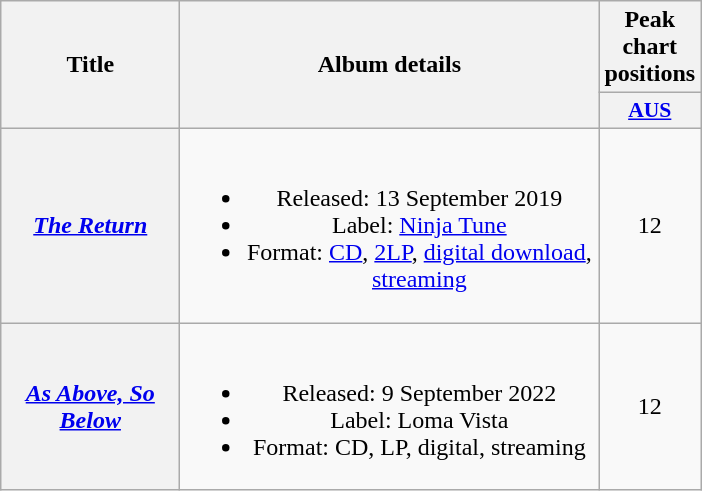<table class="wikitable plainrowheaders" style="text-align:center;">
<tr>
<th scope="col" rowspan="2" style="width:7em;">Title</th>
<th scope="col" rowspan="2" style="width:17em;">Album details</th>
<th scope="col" colspan="1">Peak chart positions</th>
</tr>
<tr>
<th scope="col" style="width:3em;font-size:90%;"><a href='#'>AUS</a><br></th>
</tr>
<tr>
<th scope="row"><em><a href='#'>The Return</a></em></th>
<td><br><ul><li>Released: 13 September 2019</li><li>Label: <a href='#'>Ninja Tune</a></li><li>Format: <a href='#'>CD</a>, <a href='#'>2LP</a>, <a href='#'>digital download</a>, <a href='#'>streaming</a></li></ul></td>
<td>12</td>
</tr>
<tr>
<th scope="row"><em><a href='#'>As Above, So Below</a></em></th>
<td><br><ul><li>Released: 9 September 2022</li><li>Label: Loma Vista</li><li>Format: CD, LP, digital, streaming</li></ul></td>
<td>12</td>
</tr>
</table>
